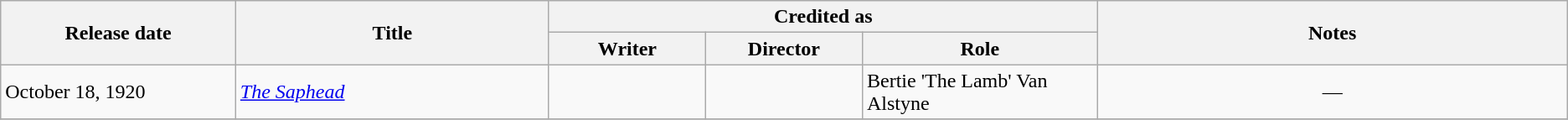<table class=wikitable style="text-align:center">
<tr>
<th style="width:15%;" rowspan="2">Release date</th>
<th style="width:20%;" rowspan="2">Title</th>
<th colspan=3>Credited as</th>
<th rowspan=2>Notes</th>
</tr>
<tr>
<th style="width:10%;">Writer</th>
<th style="width:10%;">Director</th>
<th style="width:15%;">Role</th>
</tr>
<tr>
<td align=left>October 18, 1920</td>
<td align=left><em><a href='#'>The Saphead</a></em></td>
<td></td>
<td></td>
<td align=left>Bertie 'The Lamb' Van Alstyne</td>
<td>—</td>
</tr>
<tr>
</tr>
</table>
